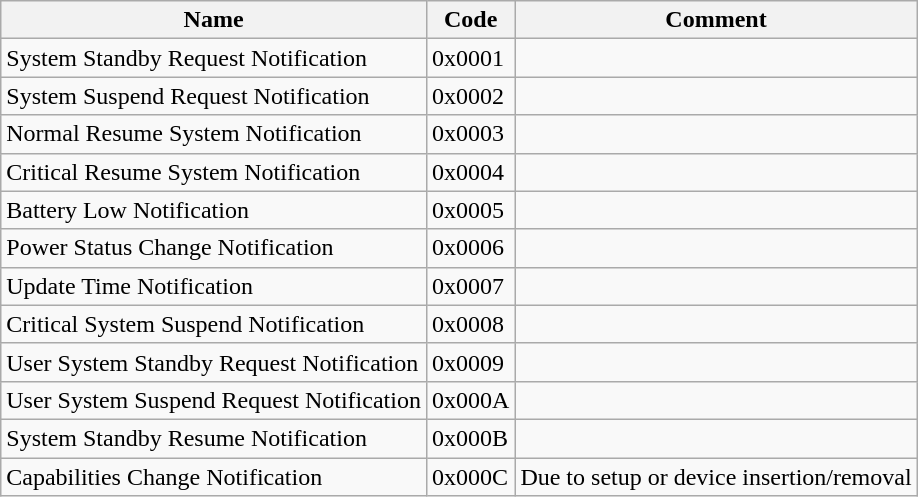<table class="wikitable">
<tr>
<th>Name</th>
<th>Code</th>
<th>Comment</th>
</tr>
<tr>
<td>System Standby Request Notification</td>
<td>0x0001</td>
<td></td>
</tr>
<tr>
<td>System Suspend Request Notification</td>
<td>0x0002</td>
<td></td>
</tr>
<tr>
<td>Normal Resume System Notification</td>
<td>0x0003</td>
<td></td>
</tr>
<tr>
<td>Critical Resume System Notification</td>
<td>0x0004</td>
<td></td>
</tr>
<tr>
<td>Battery Low Notification</td>
<td>0x0005</td>
<td></td>
</tr>
<tr>
<td>Power Status Change Notification</td>
<td>0x0006</td>
<td></td>
</tr>
<tr>
<td>Update Time Notification</td>
<td>0x0007</td>
<td></td>
</tr>
<tr>
<td>Critical System Suspend Notification</td>
<td>0x0008</td>
<td></td>
</tr>
<tr>
<td>User System Standby Request Notification</td>
<td>0x0009</td>
<td></td>
</tr>
<tr>
<td>User System Suspend Request Notification</td>
<td>0x000A</td>
<td></td>
</tr>
<tr>
<td>System Standby Resume Notification</td>
<td>0x000B</td>
<td></td>
</tr>
<tr>
<td>Capabilities Change Notification</td>
<td>0x000C</td>
<td>Due to setup or device insertion/removal</td>
</tr>
</table>
